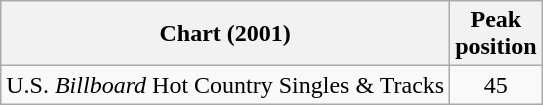<table class="wikitable">
<tr>
<th align="left">Chart (2001)</th>
<th align="center">Peak<br>position</th>
</tr>
<tr>
<td align="left">U.S. <em>Billboard</em> Hot Country Singles & Tracks</td>
<td align="center">45</td>
</tr>
</table>
